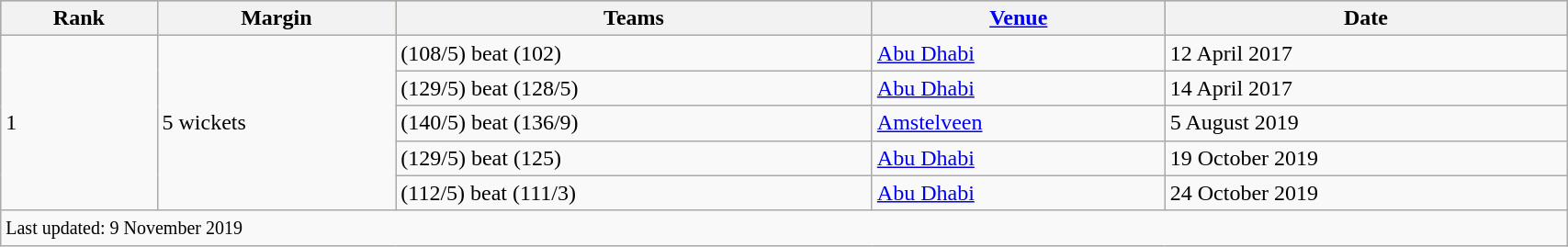<table class="wikitable" style="width:90%;">
<tr style="background:#bdb76b;">
<th>Rank</th>
<th>Margin</th>
<th>Teams</th>
<th><a href='#'>Venue</a></th>
<th>Date</th>
</tr>
<tr>
<td rowspan=5>1</td>
<td rowspan=5>5 wickets</td>
<td> (108/5) beat  (102)</td>
<td><a href='#'>Abu Dhabi</a></td>
<td>12 April 2017</td>
</tr>
<tr>
<td> (129/5) beat  (128/5)</td>
<td><a href='#'>Abu Dhabi</a></td>
<td>14 April 2017</td>
</tr>
<tr>
<td> (140/5) beat  (136/9)</td>
<td><a href='#'>Amstelveen</a></td>
<td>5 August 2019</td>
</tr>
<tr>
<td> (129/5) beat  (125)</td>
<td><a href='#'>Abu Dhabi</a></td>
<td>19 October 2019</td>
</tr>
<tr>
<td> (112/5) beat  (111/3)</td>
<td><a href='#'>Abu Dhabi</a></td>
<td>24 October 2019</td>
</tr>
<tr>
<td colspan=5><small>Last updated: 9 November 2019</small></td>
</tr>
</table>
